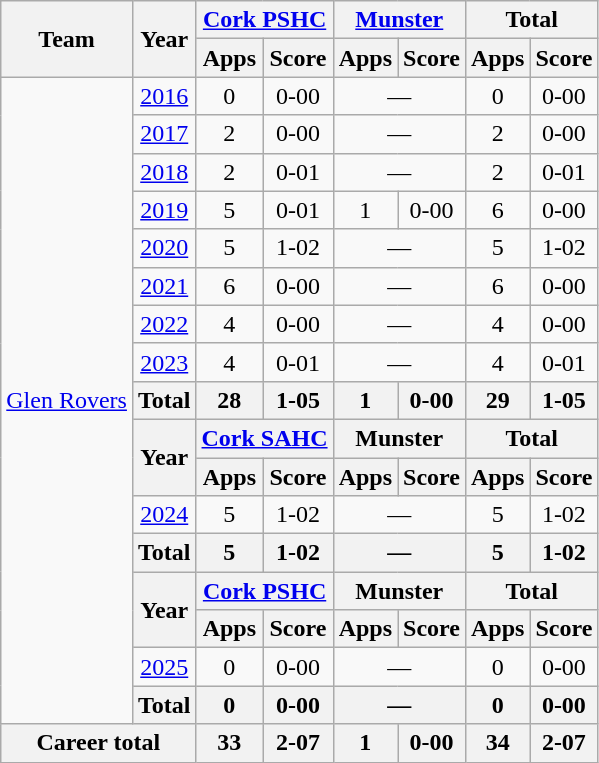<table class="wikitable" style="text-align:center">
<tr>
<th rowspan="2">Team</th>
<th rowspan="2">Year</th>
<th colspan="2"><a href='#'>Cork PSHC</a></th>
<th colspan="2"><a href='#'>Munster</a></th>
<th colspan="2">Total</th>
</tr>
<tr>
<th>Apps</th>
<th>Score</th>
<th>Apps</th>
<th>Score</th>
<th>Apps</th>
<th>Score</th>
</tr>
<tr>
<td rowspan="17"><a href='#'>Glen Rovers</a></td>
<td><a href='#'>2016</a></td>
<td>0</td>
<td>0-00</td>
<td colspan=2>—</td>
<td>0</td>
<td>0-00</td>
</tr>
<tr>
<td><a href='#'>2017</a></td>
<td>2</td>
<td>0-00</td>
<td colspan=2>—</td>
<td>2</td>
<td>0-00</td>
</tr>
<tr>
<td><a href='#'>2018</a></td>
<td>2</td>
<td>0-01</td>
<td colspan=2>—</td>
<td>2</td>
<td>0-01</td>
</tr>
<tr>
<td><a href='#'>2019</a></td>
<td>5</td>
<td>0-01</td>
<td>1</td>
<td>0-00</td>
<td>6</td>
<td>0-00</td>
</tr>
<tr>
<td><a href='#'>2020</a></td>
<td>5</td>
<td>1-02</td>
<td colspan=2>—</td>
<td>5</td>
<td>1-02</td>
</tr>
<tr>
<td><a href='#'>2021</a></td>
<td>6</td>
<td>0-00</td>
<td colspan=2>—</td>
<td>6</td>
<td>0-00</td>
</tr>
<tr>
<td><a href='#'>2022</a></td>
<td>4</td>
<td>0-00</td>
<td colspan=2>—</td>
<td>4</td>
<td>0-00</td>
</tr>
<tr>
<td><a href='#'>2023</a></td>
<td>4</td>
<td>0-01</td>
<td colspan=2>—</td>
<td>4</td>
<td>0-01</td>
</tr>
<tr>
<th>Total</th>
<th>28</th>
<th>1-05</th>
<th>1</th>
<th>0-00</th>
<th>29</th>
<th>1-05</th>
</tr>
<tr>
<th rowspan=2>Year</th>
<th colspan=2><a href='#'>Cork SAHC</a></th>
<th colspan=2>Munster</th>
<th colspan=2>Total</th>
</tr>
<tr>
<th>Apps</th>
<th>Score</th>
<th>Apps</th>
<th>Score</th>
<th>Apps</th>
<th>Score</th>
</tr>
<tr>
<td><a href='#'>2024</a></td>
<td>5</td>
<td>1-02</td>
<td colspan=2>—</td>
<td>5</td>
<td>1-02</td>
</tr>
<tr>
<th>Total</th>
<th>5</th>
<th>1-02</th>
<th colspan=2>—</th>
<th>5</th>
<th>1-02</th>
</tr>
<tr>
<th rowspan=2>Year</th>
<th colspan=2><a href='#'>Cork PSHC</a></th>
<th colspan=2>Munster</th>
<th colspan=2>Total</th>
</tr>
<tr>
<th>Apps</th>
<th>Score</th>
<th>Apps</th>
<th>Score</th>
<th>Apps</th>
<th>Score</th>
</tr>
<tr>
<td><a href='#'>2025</a></td>
<td>0</td>
<td>0-00</td>
<td colspan=2>—</td>
<td>0</td>
<td>0-00</td>
</tr>
<tr>
<th>Total</th>
<th>0</th>
<th>0-00</th>
<th colspan=2>—</th>
<th>0</th>
<th>0-00</th>
</tr>
<tr>
<th colspan="2">Career total</th>
<th>33</th>
<th>2-07</th>
<th>1</th>
<th>0-00</th>
<th>34</th>
<th>2-07</th>
</tr>
</table>
